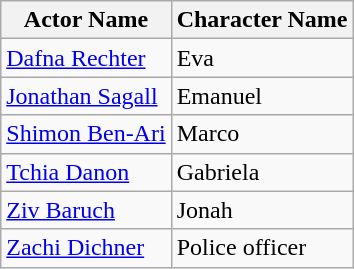<table class="wikitable">
<tr>
<th>Actor Name</th>
<th>Character Name</th>
</tr>
<tr>
<td><a href='#'>Dafna Rechter</a></td>
<td>Eva</td>
</tr>
<tr>
<td><a href='#'>Jonathan Sagall</a></td>
<td>Emanuel</td>
</tr>
<tr>
<td><a href='#'>Shimon Ben-Ari</a></td>
<td>Marco</td>
</tr>
<tr>
<td><a href='#'>Tchia Danon</a></td>
<td>Gabriela</td>
</tr>
<tr>
<td><a href='#'>Ziv Baruch</a></td>
<td>Jonah</td>
</tr>
<tr>
<td><a href='#'>Zachi Dichner</a></td>
<td>Police officer</td>
</tr>
</table>
